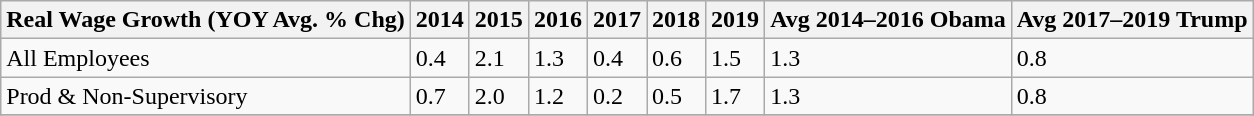<table class="wikitable">
<tr>
<th>Real Wage Growth (YOY Avg. % Chg)</th>
<th>2014</th>
<th>2015</th>
<th>2016</th>
<th>2017</th>
<th>2018</th>
<th>2019</th>
<th>Avg 2014–2016 Obama</th>
<th>Avg 2017–2019 Trump</th>
</tr>
<tr>
<td>All Employees</td>
<td>0.4</td>
<td>2.1</td>
<td>1.3</td>
<td>0.4</td>
<td>0.6</td>
<td>1.5</td>
<td>1.3</td>
<td>0.8</td>
</tr>
<tr>
<td>Prod & Non-Supervisory</td>
<td>0.7</td>
<td>2.0</td>
<td>1.2</td>
<td>0.2</td>
<td>0.5</td>
<td>1.7</td>
<td>1.3</td>
<td>0.8</td>
</tr>
<tr>
</tr>
</table>
